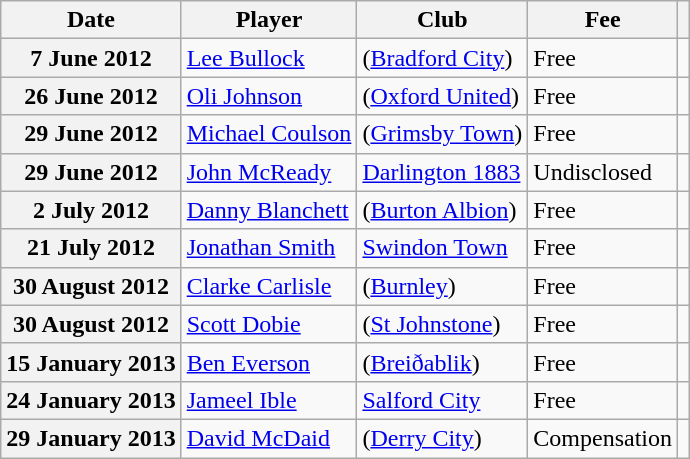<table class="wikitable plainrowheaders">
<tr>
<th scope=col>Date</th>
<th scope=col>Player</th>
<th scope=col>Club</th>
<th scope=col>Fee</th>
<th scope=col class=unsortable></th>
</tr>
<tr>
<th scope=row>7 June 2012</th>
<td><a href='#'>Lee Bullock</a></td>
<td>(<a href='#'>Bradford City</a>)</td>
<td>Free</td>
<td style="text-align:center;"></td>
</tr>
<tr>
<th scope=row>26 June 2012</th>
<td><a href='#'>Oli Johnson</a></td>
<td>(<a href='#'>Oxford United</a>)</td>
<td>Free</td>
<td style="text-align:center;"></td>
</tr>
<tr>
<th scope=row>29 June 2012</th>
<td><a href='#'>Michael Coulson</a></td>
<td>(<a href='#'>Grimsby Town</a>)</td>
<td>Free</td>
<td style="text-align:center;"></td>
</tr>
<tr>
<th scope=row>29 June 2012</th>
<td><a href='#'>John McReady</a></td>
<td><a href='#'>Darlington 1883</a></td>
<td>Undisclosed</td>
<td style="text-align:center;"></td>
</tr>
<tr>
<th scope=row>2 July 2012</th>
<td><a href='#'>Danny Blanchett</a></td>
<td>(<a href='#'>Burton Albion</a>)</td>
<td>Free</td>
<td style="text-align:center;"></td>
</tr>
<tr>
<th scope=row>21 July 2012</th>
<td><a href='#'>Jonathan Smith</a></td>
<td><a href='#'>Swindon Town</a></td>
<td>Free</td>
<td style="text-align:center;"></td>
</tr>
<tr>
<th scope=row>30 August 2012</th>
<td><a href='#'>Clarke Carlisle</a></td>
<td>(<a href='#'>Burnley</a>)</td>
<td>Free</td>
<td style="text-align:center;"></td>
</tr>
<tr>
<th scope=row>30 August 2012</th>
<td><a href='#'>Scott Dobie</a></td>
<td>(<a href='#'>St Johnstone</a>)</td>
<td>Free</td>
<td style="text-align:center;"></td>
</tr>
<tr>
<th scope=row>15 January 2013</th>
<td><a href='#'>Ben Everson</a></td>
<td>(<a href='#'>Breiðablik</a>)</td>
<td>Free</td>
<td style="text-align:center;"></td>
</tr>
<tr>
<th scope=row>24 January 2013</th>
<td><a href='#'>Jameel Ible</a></td>
<td><a href='#'>Salford City</a></td>
<td>Free</td>
<td style="text-align:center;"></td>
</tr>
<tr>
<th scope=row>29 January 2013</th>
<td><a href='#'>David McDaid</a></td>
<td>(<a href='#'>Derry City</a>)</td>
<td>Compensation</td>
<td style="text-align:center;"></td>
</tr>
</table>
